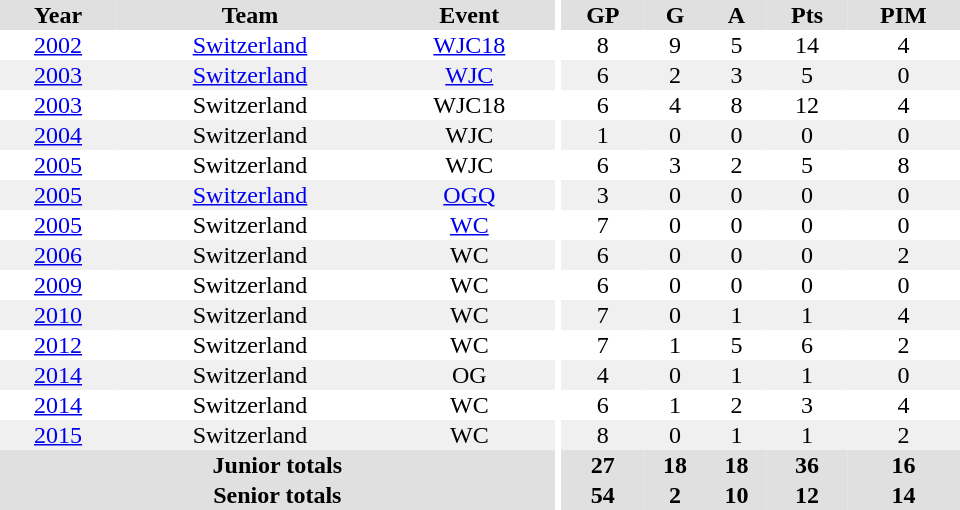<table border="0" cellpadding="1" cellspacing="0" ID="Table3" style="text-align:center; width:40em">
<tr ALIGN="center" bgcolor="#e0e0e0">
<th>Year</th>
<th>Team</th>
<th>Event</th>
<th rowspan="102" bgcolor="#ffffff"></th>
<th>GP</th>
<th>G</th>
<th>A</th>
<th>Pts</th>
<th>PIM</th>
</tr>
<tr>
<td><a href='#'>2002</a></td>
<td><a href='#'>Switzerland</a></td>
<td><a href='#'>WJC18</a></td>
<td>8</td>
<td>9</td>
<td>5</td>
<td>14</td>
<td>4</td>
</tr>
<tr bgcolor="#f0f0f0">
<td><a href='#'>2003</a></td>
<td><a href='#'>Switzerland</a></td>
<td><a href='#'>WJC</a></td>
<td>6</td>
<td>2</td>
<td>3</td>
<td>5</td>
<td>0</td>
</tr>
<tr>
<td><a href='#'>2003</a></td>
<td>Switzerland</td>
<td>WJC18</td>
<td>6</td>
<td>4</td>
<td>8</td>
<td>12</td>
<td>4</td>
</tr>
<tr bgcolor="#f0f0f0">
<td><a href='#'>2004</a></td>
<td>Switzerland</td>
<td>WJC</td>
<td>1</td>
<td>0</td>
<td>0</td>
<td>0</td>
<td>0</td>
</tr>
<tr>
<td><a href='#'>2005</a></td>
<td>Switzerland</td>
<td>WJC</td>
<td>6</td>
<td>3</td>
<td>2</td>
<td>5</td>
<td>8</td>
</tr>
<tr bgcolor="#f0f0f0">
<td><a href='#'>2005</a></td>
<td><a href='#'>Switzerland</a></td>
<td><a href='#'>OGQ</a></td>
<td>3</td>
<td>0</td>
<td>0</td>
<td>0</td>
<td>0</td>
</tr>
<tr>
<td><a href='#'>2005</a></td>
<td>Switzerland</td>
<td><a href='#'>WC</a></td>
<td>7</td>
<td>0</td>
<td>0</td>
<td>0</td>
<td>0</td>
</tr>
<tr bgcolor="#f0f0f0">
<td><a href='#'>2006</a></td>
<td>Switzerland</td>
<td>WC</td>
<td>6</td>
<td>0</td>
<td>0</td>
<td>0</td>
<td>2</td>
</tr>
<tr>
<td><a href='#'>2009</a></td>
<td>Switzerland</td>
<td>WC</td>
<td>6</td>
<td>0</td>
<td>0</td>
<td>0</td>
<td>0</td>
</tr>
<tr bgcolor="#f0f0f0">
<td><a href='#'>2010</a></td>
<td>Switzerland</td>
<td>WC</td>
<td>7</td>
<td>0</td>
<td>1</td>
<td>1</td>
<td>4</td>
</tr>
<tr>
<td><a href='#'>2012</a></td>
<td>Switzerland</td>
<td>WC</td>
<td>7</td>
<td>1</td>
<td>5</td>
<td>6</td>
<td>2</td>
</tr>
<tr bgcolor="#f0f0f0">
<td><a href='#'>2014</a></td>
<td>Switzerland</td>
<td>OG</td>
<td>4</td>
<td>0</td>
<td>1</td>
<td>1</td>
<td>0</td>
</tr>
<tr>
<td><a href='#'>2014</a></td>
<td>Switzerland</td>
<td>WC</td>
<td>6</td>
<td>1</td>
<td>2</td>
<td>3</td>
<td>4</td>
</tr>
<tr bgcolor="#f0f0f0">
<td><a href='#'>2015</a></td>
<td>Switzerland</td>
<td>WC</td>
<td>8</td>
<td>0</td>
<td>1</td>
<td>1</td>
<td>2</td>
</tr>
<tr bgcolor="#e0e0e0">
<th colspan=3>Junior totals</th>
<th>27</th>
<th>18</th>
<th>18</th>
<th>36</th>
<th>16</th>
</tr>
<tr bgcolor="#e0e0e0">
<th colspan=3>Senior totals</th>
<th>54</th>
<th>2</th>
<th>10</th>
<th>12</th>
<th>14</th>
</tr>
</table>
